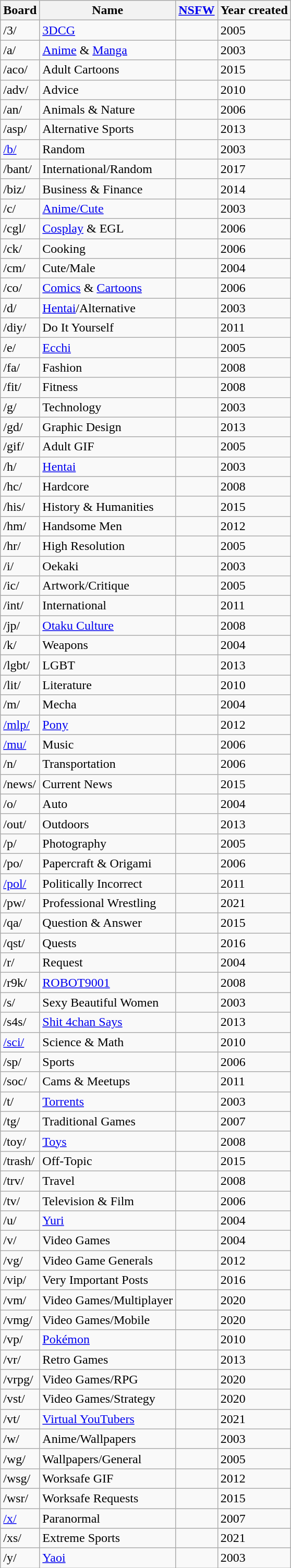<table class="wikitable sortable collapsible floatright">
<tr>
<th>Board</th>
<th>Name</th>
<th><a href='#'>NSFW</a></th>
<th>Year created</th>
</tr>
<tr>
<td>/3/</td>
<td><a href='#'>3DCG</a></td>
<td></td>
<td>2005</td>
</tr>
<tr>
<td>/a/</td>
<td><a href='#'>Anime</a> & <a href='#'>Manga</a></td>
<td></td>
<td>2003</td>
</tr>
<tr>
<td>/aco/</td>
<td>Adult Cartoons</td>
<td></td>
<td>2015</td>
</tr>
<tr>
<td>/adv/</td>
<td>Advice</td>
<td></td>
<td>2010</td>
</tr>
<tr>
<td>/an/</td>
<td>Animals & Nature</td>
<td></td>
<td>2006</td>
</tr>
<tr>
<td>/asp/</td>
<td>Alternative Sports</td>
<td></td>
<td>2013</td>
</tr>
<tr>
<td><a href='#'>/b/</a></td>
<td>Random</td>
<td></td>
<td>2003</td>
</tr>
<tr>
<td>/bant/</td>
<td>International/Random</td>
<td></td>
<td>2017</td>
</tr>
<tr>
<td>/biz/</td>
<td>Business & Finance</td>
<td></td>
<td>2014</td>
</tr>
<tr>
<td>/c/</td>
<td><a href='#'>Anime/Cute</a></td>
<td></td>
<td>2003</td>
</tr>
<tr>
<td>/cgl/</td>
<td><a href='#'>Cosplay</a> & EGL</td>
<td></td>
<td>2006</td>
</tr>
<tr>
<td>/ck/</td>
<td>Cooking</td>
<td></td>
<td>2006</td>
</tr>
<tr>
<td>/cm/</td>
<td>Cute/Male</td>
<td></td>
<td>2004</td>
</tr>
<tr>
<td>/co/</td>
<td><a href='#'>Comics</a> & <a href='#'>Cartoons</a></td>
<td></td>
<td>2006</td>
</tr>
<tr>
<td>/d/</td>
<td><a href='#'>Hentai</a>/Alternative</td>
<td></td>
<td>2003</td>
</tr>
<tr>
<td>/diy/</td>
<td>Do It Yourself</td>
<td></td>
<td>2011</td>
</tr>
<tr>
<td>/e/</td>
<td><a href='#'>Ecchi</a></td>
<td></td>
<td>2005</td>
</tr>
<tr>
<td>/fa/</td>
<td>Fashion</td>
<td></td>
<td>2008</td>
</tr>
<tr>
<td>/fit/</td>
<td>Fitness</td>
<td></td>
<td>2008</td>
</tr>
<tr>
<td>/g/</td>
<td>Technology</td>
<td></td>
<td>2003</td>
</tr>
<tr>
<td>/gd/</td>
<td>Graphic Design</td>
<td></td>
<td>2013</td>
</tr>
<tr>
<td>/gif/</td>
<td>Adult GIF</td>
<td></td>
<td>2005</td>
</tr>
<tr>
<td>/h/</td>
<td><a href='#'>Hentai</a></td>
<td></td>
<td>2003</td>
</tr>
<tr>
<td>/hc/</td>
<td>Hardcore</td>
<td></td>
<td>2008</td>
</tr>
<tr>
<td>/his/</td>
<td>History & Humanities</td>
<td></td>
<td>2015</td>
</tr>
<tr>
<td>/hm/</td>
<td>Handsome Men</td>
<td></td>
<td>2012</td>
</tr>
<tr>
<td>/hr/</td>
<td>High Resolution</td>
<td></td>
<td>2005</td>
</tr>
<tr>
<td>/i/</td>
<td>Oekaki</td>
<td></td>
<td>2003</td>
</tr>
<tr>
<td>/ic/</td>
<td>Artwork/Critique</td>
<td></td>
<td>2005</td>
</tr>
<tr>
<td>/int/</td>
<td>International</td>
<td></td>
<td>2011</td>
</tr>
<tr>
<td>/jp/</td>
<td><a href='#'>Otaku Culture</a></td>
<td></td>
<td>2008</td>
</tr>
<tr>
<td>/k/</td>
<td>Weapons</td>
<td></td>
<td>2004</td>
</tr>
<tr>
<td>/lgbt/</td>
<td>LGBT</td>
<td></td>
<td>2013</td>
</tr>
<tr>
<td>/lit/</td>
<td>Literature</td>
<td></td>
<td>2010</td>
</tr>
<tr>
<td>/m/</td>
<td>Mecha</td>
<td></td>
<td>2004</td>
</tr>
<tr>
<td><a href='#'>/mlp/</a></td>
<td><a href='#'>Pony</a></td>
<td></td>
<td>2012</td>
</tr>
<tr>
<td><a href='#'>/mu/</a></td>
<td>Music</td>
<td></td>
<td>2006</td>
</tr>
<tr>
<td>/n/</td>
<td>Transportation</td>
<td></td>
<td>2006</td>
</tr>
<tr>
<td>/news/</td>
<td>Current News</td>
<td></td>
<td>2015</td>
</tr>
<tr>
<td>/o/</td>
<td>Auto</td>
<td></td>
<td>2004</td>
</tr>
<tr>
<td>/out/</td>
<td>Outdoors</td>
<td></td>
<td>2013</td>
</tr>
<tr>
<td>/p/</td>
<td>Photography</td>
<td></td>
<td>2005</td>
</tr>
<tr>
<td>/po/</td>
<td>Papercraft & Origami</td>
<td></td>
<td>2006</td>
</tr>
<tr>
<td><a href='#'>/pol/</a></td>
<td>Politically Incorrect</td>
<td></td>
<td>2011</td>
</tr>
<tr>
<td>/pw/</td>
<td>Professional Wrestling</td>
<td></td>
<td>2021</td>
</tr>
<tr>
<td>/qa/</td>
<td>Question & Answer</td>
<td></td>
<td>2015</td>
</tr>
<tr>
<td>/qst/</td>
<td>Quests</td>
<td></td>
<td>2016</td>
</tr>
<tr>
<td>/r/</td>
<td>Request</td>
<td></td>
<td>2004</td>
</tr>
<tr>
<td>/r9k/</td>
<td><a href='#'>ROBOT9001</a></td>
<td></td>
<td>2008</td>
</tr>
<tr>
<td>/s/</td>
<td>Sexy Beautiful Women</td>
<td></td>
<td>2003</td>
</tr>
<tr>
<td>/s4s/</td>
<td><a href='#'>Shit 4chan Says</a></td>
<td></td>
<td>2013</td>
</tr>
<tr>
<td><a href='#'>/sci/</a></td>
<td>Science & Math</td>
<td></td>
<td>2010</td>
</tr>
<tr>
<td>/sp/</td>
<td>Sports</td>
<td></td>
<td>2006</td>
</tr>
<tr>
<td>/soc/</td>
<td>Cams & Meetups</td>
<td></td>
<td>2011</td>
</tr>
<tr>
<td>/t/</td>
<td><a href='#'>Torrents</a></td>
<td></td>
<td>2003</td>
</tr>
<tr>
<td>/tg/</td>
<td>Traditional Games</td>
<td></td>
<td>2007</td>
</tr>
<tr>
<td>/toy/</td>
<td><a href='#'>Toys</a></td>
<td></td>
<td>2008</td>
</tr>
<tr>
<td>/trash/</td>
<td>Off-Topic</td>
<td></td>
<td>2015</td>
</tr>
<tr>
<td>/trv/</td>
<td>Travel</td>
<td></td>
<td>2008</td>
</tr>
<tr>
<td>/tv/</td>
<td>Television & Film</td>
<td></td>
<td>2006</td>
</tr>
<tr>
<td>/u/</td>
<td><a href='#'>Yuri</a></td>
<td></td>
<td>2004</td>
</tr>
<tr>
<td>/v/</td>
<td>Video Games</td>
<td></td>
<td>2004</td>
</tr>
<tr>
<td>/vg/</td>
<td>Video Game Generals</td>
<td></td>
<td>2012</td>
</tr>
<tr>
<td>/vip/</td>
<td>Very Important Posts</td>
<td></td>
<td>2016</td>
</tr>
<tr>
<td>/vm/</td>
<td>Video Games/Multiplayer</td>
<td></td>
<td>2020</td>
</tr>
<tr>
<td>/vmg/</td>
<td>Video Games/Mobile</td>
<td></td>
<td>2020</td>
</tr>
<tr>
<td>/vp/</td>
<td><a href='#'>Pokémon</a></td>
<td></td>
<td>2010</td>
</tr>
<tr>
<td>/vr/</td>
<td>Retro Games</td>
<td></td>
<td>2013</td>
</tr>
<tr>
<td>/vrpg/</td>
<td>Video Games/RPG</td>
<td></td>
<td>2020</td>
</tr>
<tr>
<td>/vst/</td>
<td>Video Games/Strategy</td>
<td></td>
<td>2020</td>
</tr>
<tr>
<td>/vt/</td>
<td><a href='#'>Virtual YouTubers</a></td>
<td></td>
<td>2021</td>
</tr>
<tr>
<td>/w/</td>
<td>Anime/Wallpapers</td>
<td></td>
<td>2003</td>
</tr>
<tr>
<td>/wg/</td>
<td>Wallpapers/General</td>
<td></td>
<td>2005</td>
</tr>
<tr>
<td>/wsg/</td>
<td>Worksafe GIF</td>
<td></td>
<td>2012</td>
</tr>
<tr>
<td>/wsr/</td>
<td>Worksafe Requests</td>
<td></td>
<td>2015</td>
</tr>
<tr>
<td><a href='#'>/x/</a></td>
<td>Paranormal</td>
<td></td>
<td>2007</td>
</tr>
<tr>
<td>/xs/</td>
<td>Extreme Sports</td>
<td></td>
<td>2021</td>
</tr>
<tr>
<td>/y/</td>
<td><a href='#'>Yaoi</a></td>
<td></td>
<td>2003</td>
</tr>
</table>
